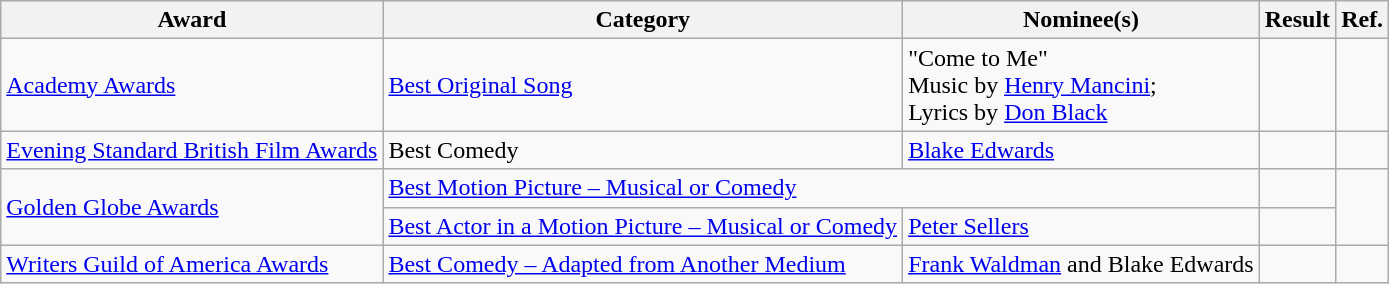<table class="wikitable plainrowheaders">
<tr>
<th>Award</th>
<th>Category</th>
<th>Nominee(s)</th>
<th>Result</th>
<th>Ref.</th>
</tr>
<tr>
<td><a href='#'>Academy Awards</a></td>
<td><a href='#'>Best Original Song</a></td>
<td>"Come to Me" <br> Music by <a href='#'>Henry Mancini</a>; <br> Lyrics by <a href='#'>Don Black</a></td>
<td></td>
<td align="center"></td>
</tr>
<tr>
<td><a href='#'>Evening Standard British Film Awards</a></td>
<td>Best Comedy</td>
<td><a href='#'>Blake Edwards</a></td>
<td></td>
<td align="center"></td>
</tr>
<tr>
<td rowspan="2"><a href='#'>Golden Globe Awards</a></td>
<td colspan="2"><a href='#'>Best Motion Picture – Musical or Comedy</a></td>
<td></td>
<td align="center" rowspan="2"></td>
</tr>
<tr>
<td><a href='#'>Best Actor in a Motion Picture – Musical or Comedy</a></td>
<td><a href='#'>Peter Sellers</a></td>
<td></td>
</tr>
<tr>
<td><a href='#'>Writers Guild of America Awards</a></td>
<td><a href='#'>Best Comedy – Adapted from Another Medium</a></td>
<td><a href='#'>Frank Waldman</a> and Blake Edwards</td>
<td></td>
<td align="center"></td>
</tr>
</table>
